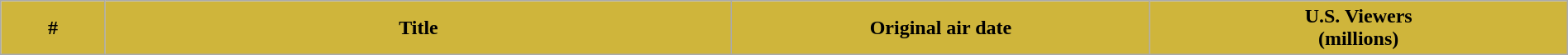<table class="wikitable plainrowheaders" style="width:100%;">
<tr>
<th style="background-color: #CFB53B" width="5%">#</th>
<th style="background-color: #CFB53B" width="30%">Title</th>
<th style="background-color: #CFB53B" width="20%">Original air date</th>
<th style="background-color: #CFB53B" width="20%">U.S. Viewers<br>(millions)<br>










</th>
</tr>
</table>
